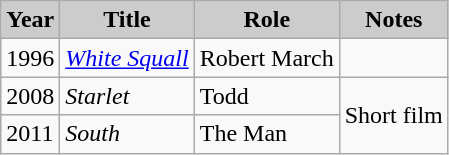<table class="wikitable">
<tr>
<th style="background: #CCCCCC;">Year</th>
<th style="background: #CCCCCC;">Title</th>
<th style="background: #CCCCCC;">Role</th>
<th style="background: #CCCCCC;">Notes</th>
</tr>
<tr>
<td>1996</td>
<td><em><a href='#'>White Squall</a></em></td>
<td>Robert March</td>
<td></td>
</tr>
<tr>
<td>2008</td>
<td><em>Starlet</em></td>
<td>Todd</td>
<td rowspan=2>Short film</td>
</tr>
<tr>
<td>2011</td>
<td><em>South</em></td>
<td>The Man</td>
</tr>
</table>
